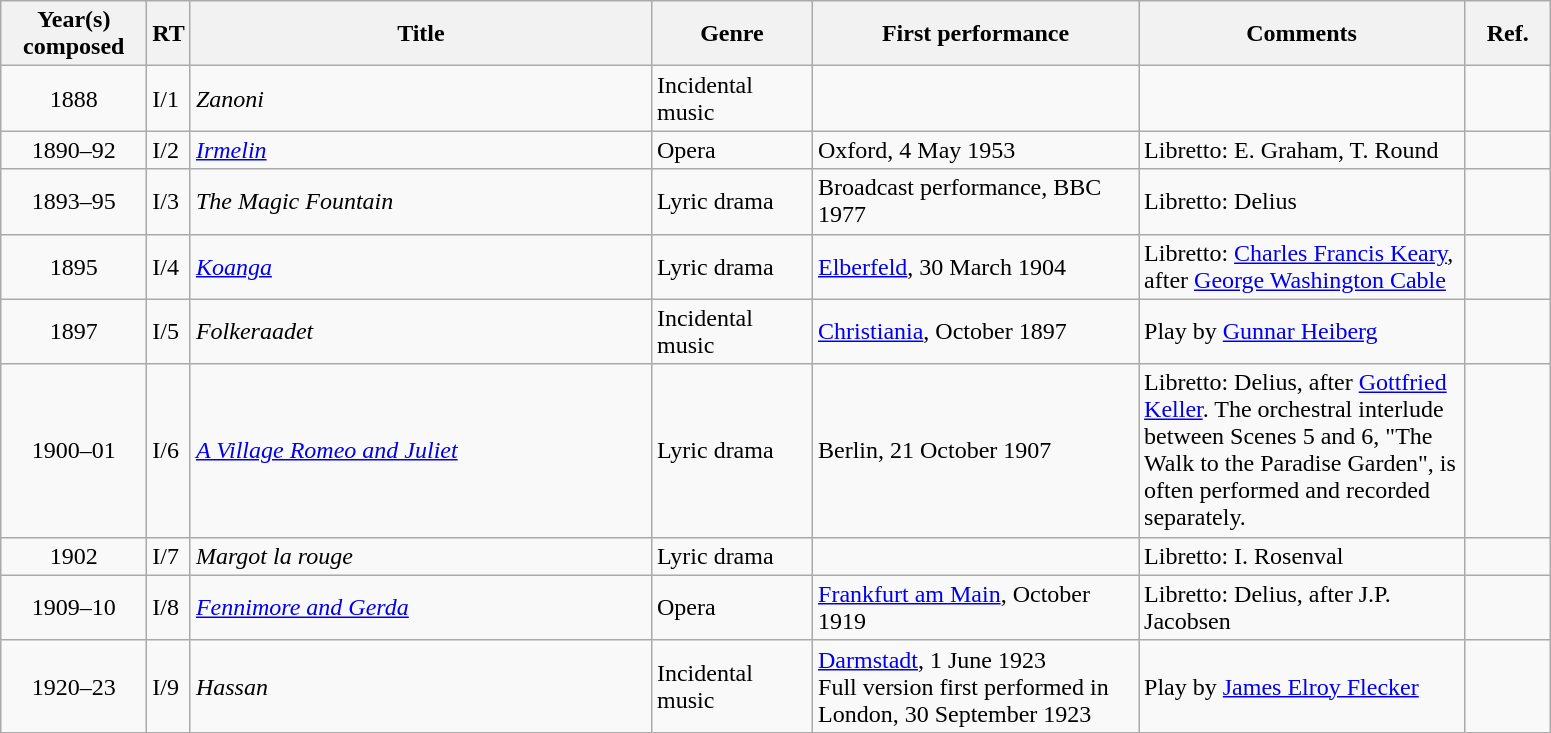<table Class = "wikitable sortable">
<tr>
<th width="90">Year(s) composed</th>
<th>RT</th>
<th width="300">Title</th>
<th width="100">Genre</th>
<th width="210">First performance</th>
<th width="210">Comments</th>
<th width= "50">Ref.</th>
</tr>
<tr>
<td align= "center">1888</td>
<td>I/1</td>
<td><em>Zanoni</em></td>
<td>Incidental music</td>
<td></td>
<td></td>
<td></td>
</tr>
<tr>
<td align= "center">1890–92</td>
<td>I/2</td>
<td><em><a href='#'>Irmelin</a></em></td>
<td>Opera</td>
<td>Oxford, 4 May 1953</td>
<td>Libretto: E. Graham, T. Round</td>
<td></td>
</tr>
<tr>
<td align= "center">1893–95</td>
<td>I/3</td>
<td><em>The Magic Fountain</em></td>
<td>Lyric drama</td>
<td>Broadcast performance, BBC 1977</td>
<td>Libretto: Delius</td>
<td></td>
</tr>
<tr>
<td align= "center">1895</td>
<td>I/4</td>
<td><em><a href='#'>Koanga</a></em></td>
<td>Lyric drama</td>
<td><a href='#'>Elberfeld</a>, 30 March 1904</td>
<td>Libretto: <a href='#'>Charles Francis Keary</a>, after <a href='#'>George Washington Cable</a></td>
<td></td>
</tr>
<tr>
<td align= "center">1897</td>
<td>I/5</td>
<td><em>Folkeraadet</em></td>
<td>Incidental music</td>
<td><a href='#'>Christiania</a>, October 1897</td>
<td>Play by <a href='#'>Gunnar Heiberg</a></td>
<td></td>
</tr>
<tr>
<td align= "center">1900–01</td>
<td>I/6</td>
<td><em><a href='#'>A Village Romeo and Juliet</a></em></td>
<td>Lyric drama</td>
<td>Berlin, 21 October 1907</td>
<td>Libretto: Delius, after <a href='#'>Gottfried Keller</a>. The orchestral interlude between Scenes 5 and 6, "The Walk to the Paradise Garden", is often performed and recorded separately.</td>
<td></td>
</tr>
<tr>
<td align= "center">1902</td>
<td>I/7</td>
<td><em>Margot la rouge</em></td>
<td>Lyric drama</td>
<td></td>
<td>Libretto: I. Rosenval</td>
<td></td>
</tr>
<tr>
<td align= "center">1909–10</td>
<td>I/8</td>
<td><em><a href='#'>Fennimore and Gerda</a></em></td>
<td>Opera</td>
<td><a href='#'>Frankfurt am Main</a>, October 1919</td>
<td>Libretto: Delius, after J.P. Jacobsen</td>
<td></td>
</tr>
<tr>
<td align= "center">1920–23</td>
<td>I/9</td>
<td><em>Hassan</em></td>
<td>Incidental music</td>
<td><a href='#'>Darmstadt</a>, 1 June 1923<br>Full version first performed in London, 30 September 1923</td>
<td>Play by <a href='#'>James Elroy Flecker</a></td>
<td></td>
</tr>
</table>
